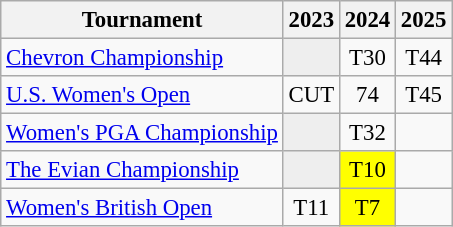<table class="wikitable" style="font-size:95%;text-align:center;">
<tr>
<th>Tournament</th>
<th>2023</th>
<th>2024</th>
<th>2025</th>
</tr>
<tr>
<td align=left><a href='#'>Chevron Championship</a></td>
<td style="background:#eeeeee;"></td>
<td>T30</td>
<td>T44</td>
</tr>
<tr>
<td align=left><a href='#'>U.S. Women's Open</a></td>
<td>CUT</td>
<td>74</td>
<td>T45</td>
</tr>
<tr>
<td align=left><a href='#'>Women's PGA Championship</a></td>
<td style="background:#eeeeee;"></td>
<td>T32</td>
<td></td>
</tr>
<tr>
<td align=left><a href='#'>The Evian Championship</a></td>
<td style="background:#eeeeee;"></td>
<td style="background:yellow;">T10</td>
<td></td>
</tr>
<tr>
<td align=left><a href='#'>Women's British Open</a></td>
<td>T11</td>
<td style="background:yellow;">T7</td>
<td></td>
</tr>
</table>
